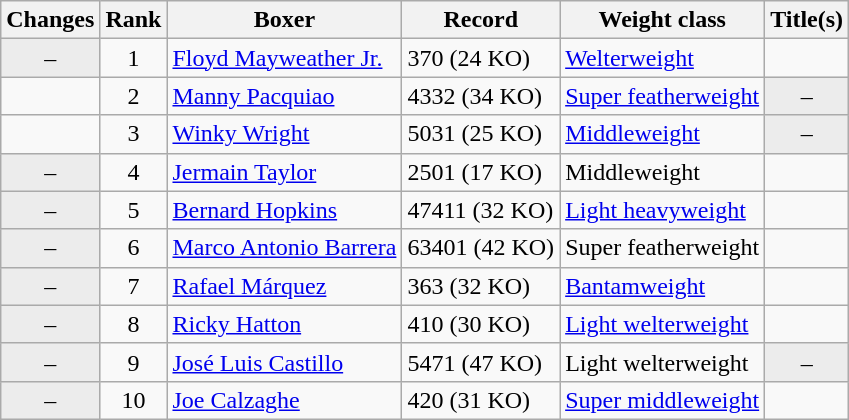<table class="wikitable ">
<tr>
<th>Changes</th>
<th>Rank</th>
<th>Boxer</th>
<th>Record</th>
<th>Weight class</th>
<th>Title(s)</th>
</tr>
<tr>
<td align=center bgcolor=#ECECEC>–</td>
<td align=center>1</td>
<td><a href='#'>Floyd Mayweather Jr.</a></td>
<td>370 (24 KO)</td>
<td><a href='#'>Welterweight</a></td>
<td></td>
</tr>
<tr>
<td align=center></td>
<td align=center>2</td>
<td><a href='#'>Manny Pacquiao</a></td>
<td>4332 (34 KO)</td>
<td><a href='#'>Super featherweight</a></td>
<td align=center bgcolor=#ECECEC data-sort-value="Z">–</td>
</tr>
<tr>
<td align=center></td>
<td align=center>3</td>
<td><a href='#'>Winky Wright</a></td>
<td>5031 (25 KO)</td>
<td><a href='#'>Middleweight</a></td>
<td align=center bgcolor=#ECECEC data-sort-value="Z">–</td>
</tr>
<tr>
<td align=center bgcolor=#ECECEC>–</td>
<td align=center>4</td>
<td><a href='#'>Jermain Taylor</a></td>
<td>2501 (17 KO)</td>
<td>Middleweight</td>
<td></td>
</tr>
<tr>
<td align=center bgcolor=#ECECEC>–</td>
<td align=center>5</td>
<td><a href='#'>Bernard Hopkins</a></td>
<td>47411 (32 KO)</td>
<td><a href='#'>Light heavyweight</a></td>
<td></td>
</tr>
<tr>
<td align=center bgcolor=#ECECEC>–</td>
<td align=center>6</td>
<td><a href='#'>Marco Antonio Barrera</a></td>
<td>63401 (42 KO)</td>
<td>Super featherweight</td>
<td></td>
</tr>
<tr>
<td align=center bgcolor=#ECECEC>–</td>
<td align=center>7</td>
<td><a href='#'>Rafael Márquez</a></td>
<td>363 (32 KO)</td>
<td><a href='#'>Bantamweight</a></td>
<td></td>
</tr>
<tr>
<td align=center bgcolor=#ECECEC>–</td>
<td align=center>8</td>
<td><a href='#'>Ricky Hatton</a></td>
<td>410 (30 KO)</td>
<td><a href='#'>Light welterweight</a></td>
<td></td>
</tr>
<tr>
<td align=center bgcolor=#ECECEC>–</td>
<td align=center>9</td>
<td><a href='#'>José Luis Castillo</a></td>
<td>5471 (47 KO)</td>
<td>Light welterweight</td>
<td align=center bgcolor=#ECECEC data-sort-value="Z">–</td>
</tr>
<tr>
<td align=center bgcolor=#ECECEC>–</td>
<td align=center>10</td>
<td><a href='#'>Joe Calzaghe</a></td>
<td>420 (31 KO)</td>
<td><a href='#'>Super middleweight</a></td>
<td></td>
</tr>
</table>
